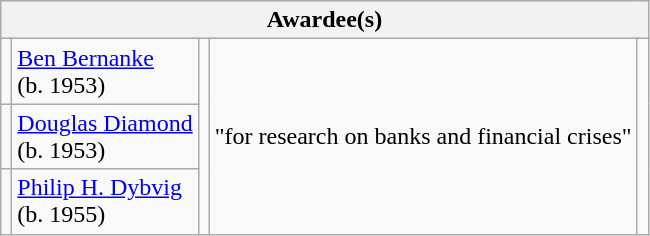<table class="wikitable">
<tr>
<th colspan="5">Awardee(s)</th>
</tr>
<tr>
<td></td>
<td><a href='#'>Ben Bernanke</a><br>(b. 1953)</td>
<td rowspan="3"></td>
<td rowspan="3">"for research on banks and financial crises"</td>
<td rowspan="3"></td>
</tr>
<tr>
<td></td>
<td><a href='#'>Douglas Diamond</a><br>(b. 1953)</td>
</tr>
<tr>
<td></td>
<td><a href='#'>Philip H. Dybvig</a><br>(b. 1955)</td>
</tr>
</table>
